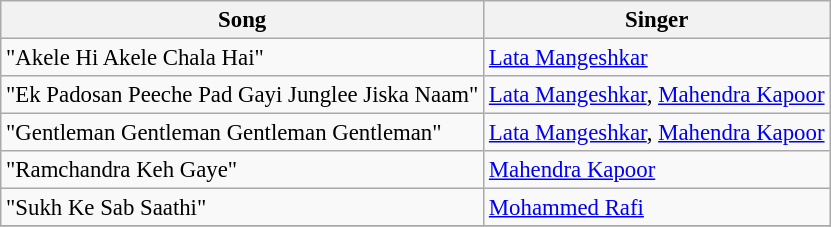<table class="wikitable" style="font-size:95%;">
<tr>
<th>Song</th>
<th>Singer</th>
</tr>
<tr>
<td>"Akele Hi Akele Chala Hai"</td>
<td><a href='#'>Lata Mangeshkar</a></td>
</tr>
<tr>
<td>"Ek Padosan Peeche Pad Gayi Junglee Jiska Naam"</td>
<td><a href='#'>Lata Mangeshkar</a>, <a href='#'>Mahendra Kapoor</a></td>
</tr>
<tr>
<td>"Gentleman Gentleman Gentleman Gentleman"</td>
<td><a href='#'>Lata Mangeshkar</a>, <a href='#'>Mahendra Kapoor</a></td>
</tr>
<tr>
<td>"Ramchandra Keh Gaye"</td>
<td><a href='#'>Mahendra Kapoor</a></td>
</tr>
<tr>
<td>"Sukh Ke Sab Saathi"</td>
<td><a href='#'>Mohammed Rafi</a></td>
</tr>
<tr>
</tr>
</table>
